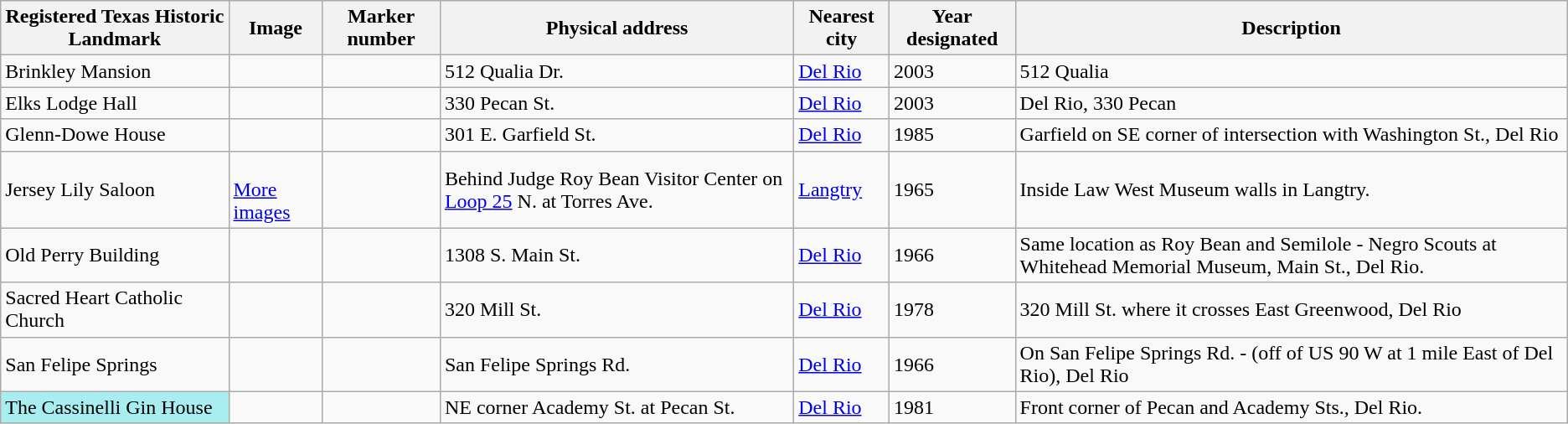<table class="wikitable sortable">
<tr>
<th>Registered Texas Historic Landmark</th>
<th>Image</th>
<th>Marker number</th>
<th>Physical address</th>
<th>Nearest city</th>
<th>Year designated</th>
<th>Description</th>
</tr>
<tr>
<td>Brinkley Mansion</td>
<td></td>
<td></td>
<td>512 Qualia Dr.<br></td>
<td><a href='#'>Del Rio</a></td>
<td>2003</td>
<td>512 Qualia</td>
</tr>
<tr>
<td>Elks Lodge Hall</td>
<td></td>
<td></td>
<td>330 Pecan St.<br></td>
<td><a href='#'>Del Rio</a></td>
<td>2003</td>
<td>Del Rio, 330 Pecan</td>
</tr>
<tr>
<td>Glenn-Dowe House</td>
<td></td>
<td></td>
<td>301 E. Garfield St.<br></td>
<td><a href='#'>Del Rio</a></td>
<td>1985</td>
<td>Garfield on SE corner of intersection with Washington St., Del Rio</td>
</tr>
<tr>
<td>Jersey Lily Saloon</td>
<td><br> <a href='#'>More images</a></td>
<td></td>
<td>Behind Judge Roy Bean Visitor Center on <a href='#'>Loop 25</a> N. at Torres Ave.<br></td>
<td><a href='#'>Langtry</a></td>
<td>1965</td>
<td>Inside Law West Museum walls in Langtry.</td>
</tr>
<tr>
<td>Old Perry Building</td>
<td></td>
<td></td>
<td>1308 S. Main St.<br></td>
<td><a href='#'>Del Rio</a></td>
<td>1966</td>
<td>Same location as Roy Bean and Semilole - Negro Scouts at Whitehead Memorial Museum, Main St., Del Rio.</td>
</tr>
<tr>
<td>Sacred Heart Catholic Church</td>
<td></td>
<td></td>
<td>320 Mill St.<br></td>
<td><a href='#'>Del Rio</a></td>
<td>1978</td>
<td>320 Mill St. where it crosses East Greenwood, Del Rio</td>
</tr>
<tr>
<td>San Felipe Springs</td>
<td></td>
<td></td>
<td>San Felipe Springs Rd.<br></td>
<td><a href='#'>Del Rio</a></td>
<td>1966</td>
<td>On San Felipe Springs Rd. - (off of US 90 W at 1 mile East of Del Rio), Del Rio</td>
</tr>
<tr>
<td style="background: #A8EDEF">The Cassinelli Gin House</td>
<td></td>
<td></td>
<td>NE corner Academy St. at Pecan St.<br></td>
<td><a href='#'>Del Rio</a></td>
<td>1981</td>
<td>Front corner of Pecan and Academy Sts., Del Rio.</td>
</tr>
</table>
